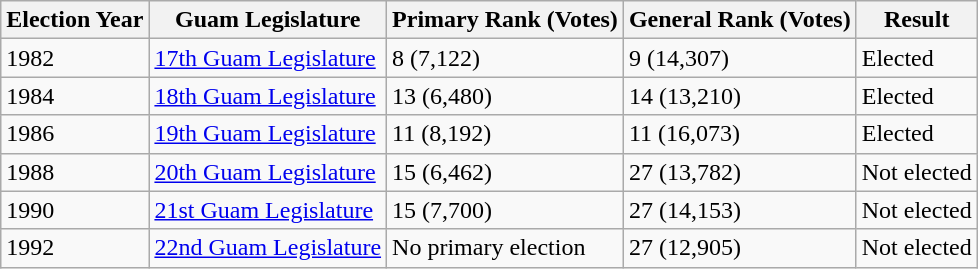<table class="wikitable sortable" id="elections">
<tr style="vertical-align:bottom;">
<th>Election Year</th>
<th>Guam Legislature</th>
<th>Primary Rank (Votes)</th>
<th>General Rank (Votes)</th>
<th>Result</th>
</tr>
<tr>
<td>1982</td>
<td><a href='#'>17th Guam Legislature</a></td>
<td>8 (7,122)</td>
<td>9 (14,307)</td>
<td>Elected</td>
</tr>
<tr>
<td>1984</td>
<td><a href='#'>18th Guam Legislature</a></td>
<td>13 (6,480)</td>
<td>14 (13,210)</td>
<td>Elected</td>
</tr>
<tr>
<td>1986</td>
<td><a href='#'>19th Guam Legislature</a></td>
<td>11 (8,192)</td>
<td>11 (16,073)</td>
<td>Elected</td>
</tr>
<tr>
<td>1988</td>
<td><a href='#'>20th Guam Legislature</a></td>
<td>15 (6,462)</td>
<td>27 (13,782)</td>
<td>Not elected</td>
</tr>
<tr>
<td>1990</td>
<td><a href='#'>21st Guam Legislature</a></td>
<td>15 (7,700)</td>
<td>27 (14,153)</td>
<td>Not elected</td>
</tr>
<tr>
<td>1992</td>
<td><a href='#'>22nd Guam Legislature</a></td>
<td>No primary election</td>
<td>27 (12,905)</td>
<td>Not elected</td>
</tr>
</table>
